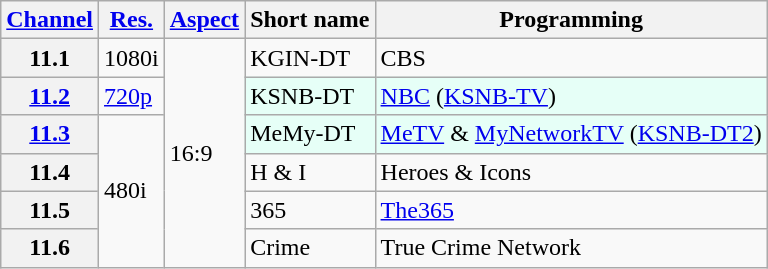<table class="wikitable">
<tr>
<th><a href='#'>Channel</a></th>
<th><a href='#'>Res.</a></th>
<th><a href='#'>Aspect</a></th>
<th>Short name</th>
<th>Programming</th>
</tr>
<tr>
<th scope = "col">11.1</th>
<td>1080i</td>
<td rowspan=6>16:9</td>
<td>KGIN-DT</td>
<td>CBS</td>
</tr>
<tr>
<th scope = "col"><a href='#'>11.2</a></th>
<td><a href='#'>720p</a></td>
<td style="background-color: #E6FFF7;">KSNB-DT</td>
<td style="background-color: #E6FFF7;"><a href='#'>NBC</a> (<a href='#'>KSNB-TV</a>)</td>
</tr>
<tr>
<th scope = "col"><a href='#'>11.3</a></th>
<td rowspan=4>480i</td>
<td style="background-color: #E6FFF7;">MeMy-DT</td>
<td style="background-color: #E6FFF7;"><a href='#'>MeTV</a> & <a href='#'>MyNetworkTV</a> (<a href='#'>KSNB-DT2</a>)</td>
</tr>
<tr>
<th scope = "col">11.4</th>
<td>H & I</td>
<td>Heroes & Icons</td>
</tr>
<tr>
<th scope = "col">11.5</th>
<td>365</td>
<td><a href='#'>The365</a></td>
</tr>
<tr>
<th scope = "col">11.6</th>
<td>Crime</td>
<td>True Crime Network</td>
</tr>
</table>
